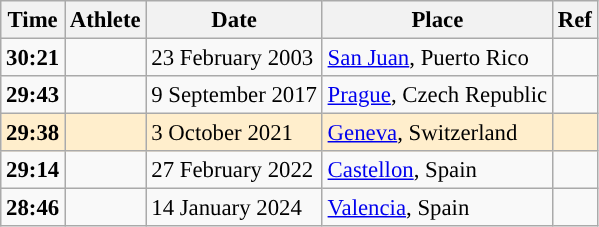<table class="wikitable" style="font-size:95%">
<tr>
<th>Time</th>
<th>Athlete</th>
<th>Date</th>
<th>Place</th>
<th>Ref</th>
</tr>
<tr>
<td align=center><strong>30:21</strong></td>
<td></td>
<td>23 February 2003</td>
<td><a href='#'>San Juan</a>, Puerto Rico</td>
<td></td>
</tr>
<tr>
<td align=center><strong>29:43</strong></td>
<td></td>
<td>9 September 2017</td>
<td><a href='#'>Prague</a>, Czech Republic</td>
<td></td>
</tr>
<tr style="background: #fec">
<td align=center><strong>29:38</strong></td>
<td></td>
<td>3 October 2021</td>
<td><a href='#'>Geneva</a>, Switzerland</td>
<td></td>
</tr>
<tr>
<td align=center><strong>29:14</strong></td>
<td></td>
<td>27 February 2022</td>
<td><a href='#'>Castellon</a>, Spain</td>
<td></td>
</tr>
<tr>
<td align=center><strong>28:46</strong></td>
<td></td>
<td>14 January 2024</td>
<td><a href='#'>Valencia</a>, Spain</td>
<td></td>
</tr>
</table>
